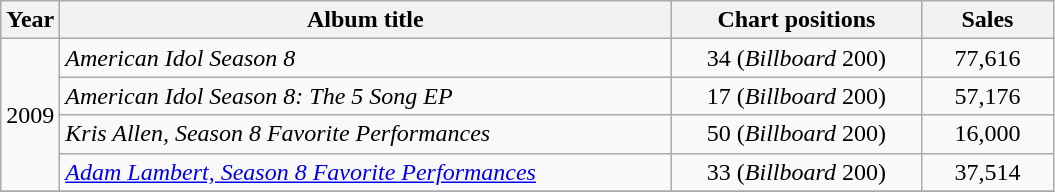<table class="wikitable">
<tr>
<th width="30">Year</th>
<th width="400">Album title</th>
<th width="160">Chart positions</th>
<th width="80">Sales</th>
</tr>
<tr>
<td rowspan="4">2009</td>
<td><em>American Idol Season 8</em></td>
<td align="center">34 (<em>Billboard</em> 200)</td>
<td align="center">77,616</td>
</tr>
<tr>
<td><em>American Idol Season 8: The 5 Song EP</em></td>
<td align="center">17 (<em>Billboard</em> 200)</td>
<td align="center">57,176</td>
</tr>
<tr>
<td><em>Kris Allen, Season 8 Favorite Performances</em></td>
<td align="center">50 (<em>Billboard</em> 200)</td>
<td align="center">16,000</td>
</tr>
<tr>
<td><a href='#'><em>Adam Lambert, Season 8 Favorite Performances</em></a></td>
<td align="center">33 (<em>Billboard</em> 200)</td>
<td align="center">37,514</td>
</tr>
<tr>
</tr>
</table>
